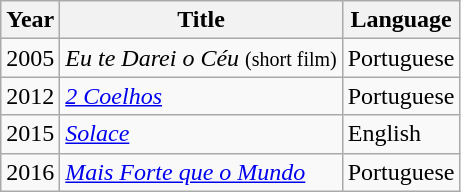<table class="wikitable">
<tr>
<th>Year</th>
<th>Title</th>
<th>Language</th>
</tr>
<tr>
<td>2005</td>
<td><em>Eu te Darei o Céu</em> <small>(short film)</small></td>
<td>Portuguese</td>
</tr>
<tr>
<td>2012</td>
<td><em><a href='#'>2 Coelhos</a></em></td>
<td>Portuguese</td>
</tr>
<tr>
<td>2015</td>
<td><em><a href='#'>Solace</a></em></td>
<td>English</td>
</tr>
<tr>
<td>2016</td>
<td><em><a href='#'>Mais Forte que o Mundo</a></em></td>
<td>Portuguese</td>
</tr>
</table>
